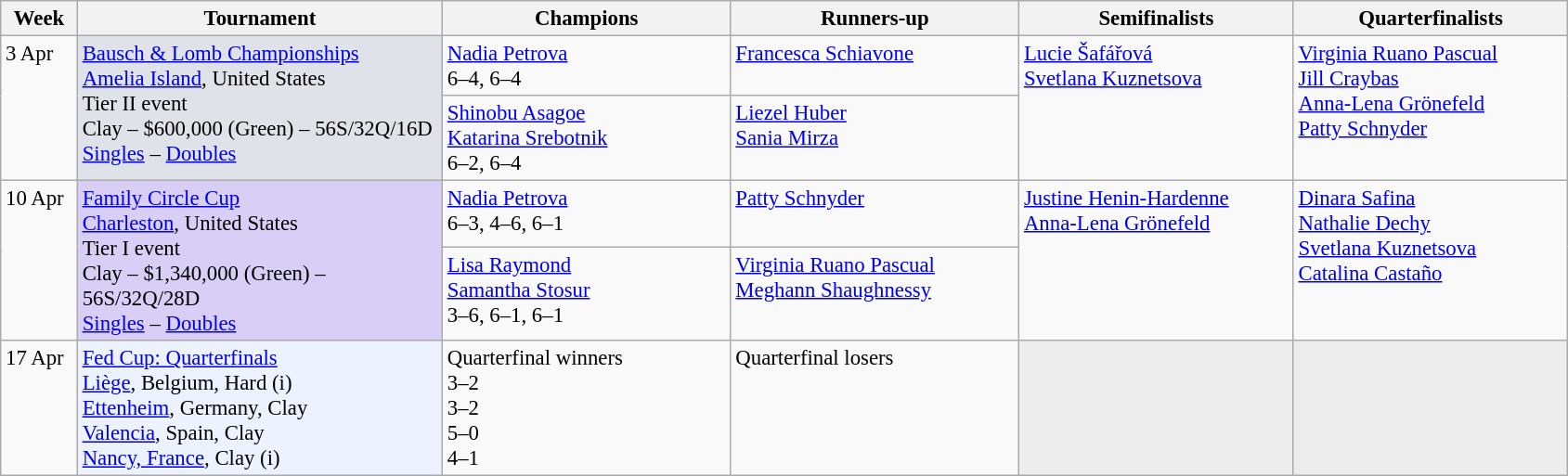<table class=wikitable style=font-size:95%>
<tr>
<th style="width:48px;">Week</th>
<th style="width:255px;">Tournament</th>
<th style="width:200px;">Champions</th>
<th style="width:200px;">Runners-up</th>
<th style="width:190px;">Semifinalists</th>
<th style="width:190px;">Quarterfinalists</th>
</tr>
<tr valign="top">
<td rowspan=2>3 Apr</td>
<td rowspan=2 bgcolor="#dfe2e9"><a href='#'>Bausch & Lomb Championships</a><br> <a href='#'>Amelia Island</a>, United States <br>Tier II event <br> Clay – $600,000 (Green) – 56S/32Q/16D<br><a href='#'>Singles</a> – <a href='#'>Doubles</a></td>
<td> <a href='#'>Nadia Petrova</a><br>6–4, 6–4</td>
<td> <a href='#'>Francesca Schiavone</a></td>
<td rowspan=2> <a href='#'>Lucie Šafářová</a><br> <a href='#'>Svetlana Kuznetsova</a></td>
<td rowspan=2> <a href='#'>Virginia Ruano Pascual</a><br> <a href='#'>Jill Craybas</a><br> <a href='#'>Anna-Lena Grönefeld</a><br> <a href='#'>Patty Schnyder</a></td>
</tr>
<tr valign="top">
<td> <a href='#'>Shinobu Asagoe</a> <br>  <a href='#'>Katarina Srebotnik</a><br> 6–2, 6–4</td>
<td> <a href='#'>Liezel Huber</a> <br>  <a href='#'>Sania Mirza</a></td>
</tr>
<tr valign="top">
<td rowspan=2>10 Apr</td>
<td rowspan=2 bgcolor="#d8cef6"><a href='#'>Family Circle Cup</a><br> <a href='#'>Charleston</a>, United States <br>Tier I event <br> Clay – $1,340,000 (Green) – 56S/32Q/28D<br><a href='#'>Singles</a> – <a href='#'>Doubles</a></td>
<td> <a href='#'>Nadia Petrova</a><br>6–3, 4–6, 6–1</td>
<td> <a href='#'>Patty Schnyder</a></td>
<td rowspan=2> <a href='#'>Justine Henin-Hardenne</a><br> <a href='#'>Anna-Lena Grönefeld</a></td>
<td rowspan=2> <a href='#'>Dinara Safina</a><br> <a href='#'>Nathalie Dechy</a><br> <a href='#'>Svetlana Kuznetsova</a><br> <a href='#'>Catalina Castaño</a></td>
</tr>
<tr valign="top">
<td> <a href='#'>Lisa Raymond</a> <br>  <a href='#'>Samantha Stosur</a><br> 3–6, 6–1, 6–1</td>
<td> <a href='#'>Virginia Ruano Pascual</a> <br>  <a href='#'>Meghann Shaughnessy</a></td>
</tr>
<tr valign=top>
<td>17 Apr</td>
<td bgcolor="#ECF2FF"><a href='#'>Fed Cup: Quarterfinals</a><br> <a href='#'>Liège</a>, Belgium, Hard (i) <br> <a href='#'>Ettenheim</a>, Germany, Clay <br> <a href='#'>Valencia</a>, Spain, Clay<br> <a href='#'>Nancy, France</a>, Clay (i)<br></td>
<td>Quarterfinal winners<br> 3–2<br> 3–2<br> 5–0<br> 4–1</td>
<td>Quarterfinal losers<br><br><br><br></td>
<td bgcolor="#ededed"></td>
<td bgcolor="#ededed"></td>
</tr>
</table>
